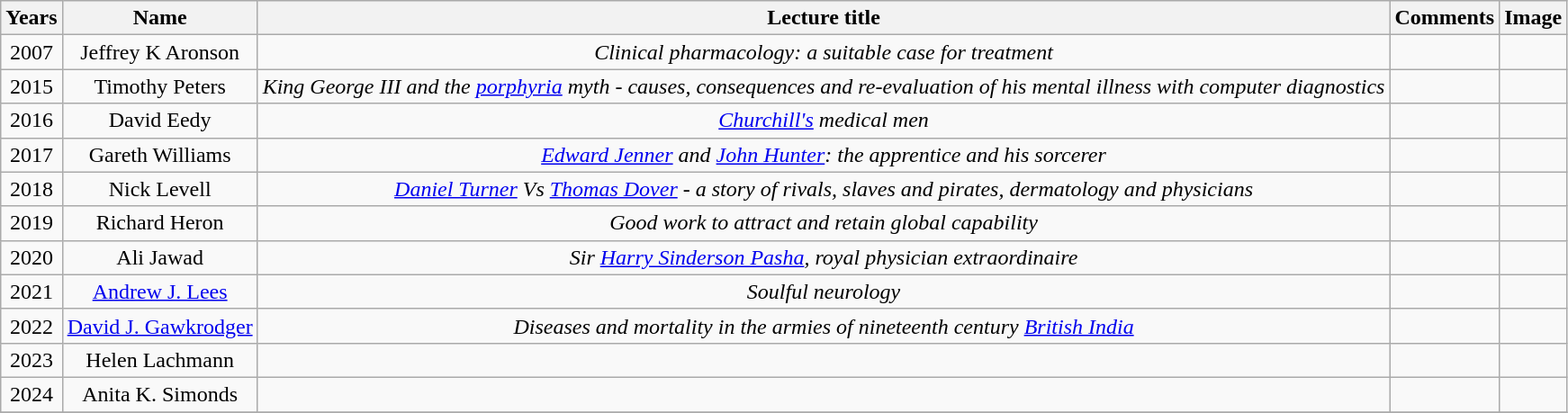<table class="wikitable sortable sticky-header" style=text-align:center;>
<tr>
<th>Years</th>
<th>Name</th>
<th>Lecture title</th>
<th>Comments</th>
<th>Image</th>
</tr>
<tr>
<td>2007</td>
<td>Jeffrey K Aronson</td>
<td><em>Clinical pharmacology: a suitable case for treatment</em></td>
<td></td>
<td></td>
</tr>
<tr>
<td>2015</td>
<td>Timothy Peters</td>
<td><em>King George III and the <a href='#'>porphyria</a> myth - causes, consequences and re-evaluation of his mental illness with computer diagnostics</em></td>
<td></td>
<td></td>
</tr>
<tr>
<td>2016</td>
<td>David Eedy</td>
<td><em><a href='#'>Churchill's</a> medical men</em></td>
<td></td>
<td></td>
</tr>
<tr>
<td>2017</td>
<td>Gareth Williams</td>
<td><em><a href='#'>Edward Jenner</a> and <a href='#'>John Hunter</a>: the apprentice and his sorcerer</em></td>
<td></td>
<td></td>
</tr>
<tr>
<td>2018</td>
<td>Nick Levell</td>
<td><em><a href='#'>Daniel Turner</a> Vs <a href='#'>Thomas Dover</a> - a story of rivals, slaves and pirates, dermatology and physicians</em></td>
<td></td>
<td></td>
</tr>
<tr>
<td>2019</td>
<td>Richard Heron</td>
<td><em>Good work to attract and retain global capability</em></td>
<td></td>
<td></td>
</tr>
<tr>
<td>2020</td>
<td>Ali Jawad</td>
<td><em>Sir <a href='#'>Harry Sinderson Pasha</a>, royal physician extraordinaire</em></td>
<td></td>
<td></td>
</tr>
<tr>
<td>2021</td>
<td><a href='#'>Andrew J. Lees</a></td>
<td><em>Soulful neurology</em></td>
<td></td>
<td></td>
</tr>
<tr>
<td>2022</td>
<td><a href='#'>David J. Gawkrodger</a></td>
<td><em>Diseases and mortality in the armies of nineteenth century <a href='#'>British India</a></em></td>
<td></td>
<td></td>
</tr>
<tr>
<td>2023</td>
<td>Helen Lachmann</td>
<td></td>
<td></td>
<td></td>
</tr>
<tr>
<td>2024</td>
<td>Anita K. Simonds</td>
<td></td>
<td></td>
<td></td>
</tr>
<tr>
</tr>
</table>
